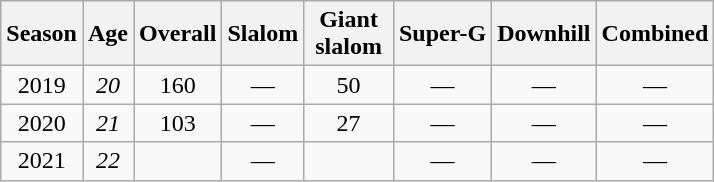<table class=wikitable style="text-align:center">
<tr>
<th>Season</th>
<th>Age</th>
<th>Overall</th>
<th>Slalom</th>
<th>Giant<br> slalom </th>
<th>Super-G</th>
<th>Downhill</th>
<th>Combined</th>
</tr>
<tr>
<td>2019</td>
<td><em>20</em></td>
<td>160</td>
<td>—</td>
<td>50</td>
<td>—</td>
<td>—</td>
<td>—</td>
</tr>
<tr>
<td>2020</td>
<td><em>21</em></td>
<td>103</td>
<td>—</td>
<td>27</td>
<td>—</td>
<td>—</td>
<td>—</td>
</tr>
<tr>
<td>2021</td>
<td><em>22</em></td>
<td></td>
<td>—</td>
<td></td>
<td>—</td>
<td>—</td>
<td>—</td>
</tr>
</table>
